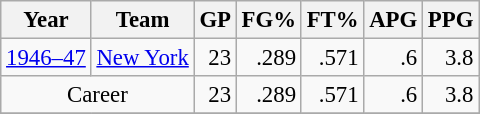<table class="wikitable sortable" style="font-size:95%; text-align:right;">
<tr>
<th>Year</th>
<th>Team</th>
<th>GP</th>
<th>FG%</th>
<th>FT%</th>
<th>APG</th>
<th>PPG</th>
</tr>
<tr>
<td style="text-align:left;"><a href='#'>1946–47</a></td>
<td style="text-align:left;"><a href='#'>New York</a></td>
<td>23</td>
<td>.289</td>
<td>.571</td>
<td>.6</td>
<td>3.8</td>
</tr>
<tr>
<td style="text-align:center;" colspan="2">Career</td>
<td>23</td>
<td>.289</td>
<td>.571</td>
<td>.6</td>
<td>3.8</td>
</tr>
<tr>
</tr>
</table>
